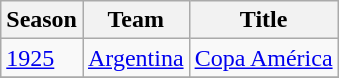<table class="wikitable">
<tr>
<th>Season</th>
<th>Team</th>
<th>Title</th>
</tr>
<tr>
<td><a href='#'>1925</a></td>
<td><a href='#'>Argentina</a></td>
<td><a href='#'>Copa América</a></td>
</tr>
<tr>
</tr>
</table>
